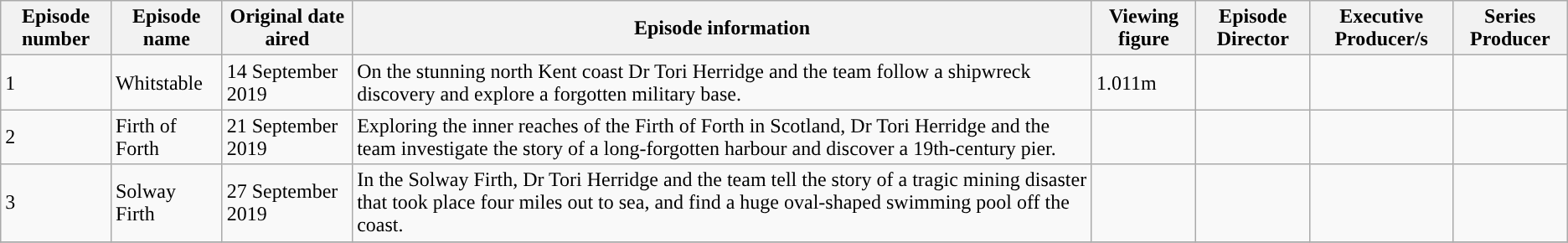<table class="wikitable sortable">
<tr>
<th>Episode number</th>
<th>Episode name</th>
<th>Original date aired</th>
<th>Episode information</th>
<th>Viewing figure</th>
<th>Episode Director</th>
<th>Executive Producer/s</th>
<th>Series Producer</th>
</tr>
<tr>
<td>1</td>
<td>Whitstable</td>
<td>14 September 2019</td>
<td>On the stunning north Kent coast Dr Tori Herridge and the team follow a shipwreck discovery and explore a forgotten military base.</td>
<td>1.011m</td>
<td></td>
<td></td>
<td></td>
</tr>
<tr>
<td>2</td>
<td>Firth of Forth</td>
<td>21 September 2019</td>
<td>Exploring the inner reaches of the Firth of Forth in Scotland, Dr Tori Herridge and the team investigate the story of a long-forgotten harbour and discover a 19th-century pier.</td>
<td></td>
<td></td>
<td></td>
<td></td>
</tr>
<tr>
<td>3</td>
<td>Solway Firth</td>
<td>27 September 2019</td>
<td>In the Solway Firth, Dr Tori Herridge and the team tell the story of a tragic mining disaster that took place four miles out to sea, and find a huge oval-shaped swimming pool off the coast.</td>
<td></td>
<td></td>
<td></td>
<td></td>
</tr>
<tr>
</tr>
</table>
